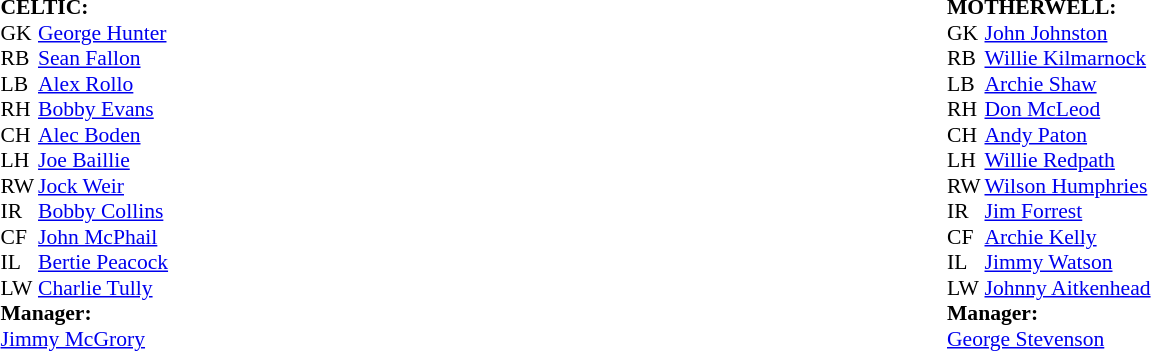<table width="100%">
<tr>
<td valign="top" width="50%"><br><table style="font-size: 90%" cellspacing="0" cellpadding="0">
<tr>
<td colspan="4"><strong>CELTIC:</strong></td>
</tr>
<tr>
<th width="25"></th>
<th width="150"></th>
</tr>
<tr>
<td>GK</td>
<td> <a href='#'>George Hunter</a></td>
</tr>
<tr>
<td>RB</td>
<td> <a href='#'>Sean Fallon</a></td>
</tr>
<tr>
<td>LB</td>
<td> <a href='#'>Alex Rollo</a></td>
</tr>
<tr>
<td>RH</td>
<td> <a href='#'>Bobby Evans</a></td>
</tr>
<tr>
<td>CH</td>
<td> <a href='#'>Alec Boden</a></td>
</tr>
<tr>
<td>LH</td>
<td> <a href='#'>Joe Baillie</a></td>
</tr>
<tr>
<td>RW</td>
<td> <a href='#'>Jock Weir</a></td>
</tr>
<tr>
<td>IR</td>
<td> <a href='#'>Bobby Collins</a></td>
</tr>
<tr>
<td>CF</td>
<td> <a href='#'>John McPhail</a></td>
</tr>
<tr>
<td>IL</td>
<td> <a href='#'>Bertie Peacock</a></td>
</tr>
<tr>
<td>LW</td>
<td> <a href='#'>Charlie Tully</a></td>
</tr>
<tr>
<td colspan=4><strong>Manager:</strong></td>
</tr>
<tr>
<td colspan="4"> <a href='#'>Jimmy McGrory</a></td>
</tr>
</table>
</td>
<td valign="top" width="50%"><br><table style="font-size: 90%" cellspacing="0" cellpadding="0">
<tr>
<td colspan="4"><strong>MOTHERWELL:</strong></td>
</tr>
<tr>
<th width="25"></th>
<th width=150"></th>
</tr>
<tr>
<td>GK</td>
<td> <a href='#'>John Johnston</a></td>
</tr>
<tr>
<td>RB</td>
<td> <a href='#'>Willie Kilmarnock</a></td>
</tr>
<tr>
<td>LB</td>
<td> <a href='#'>Archie Shaw</a></td>
</tr>
<tr>
<td>RH</td>
<td> <a href='#'>Don McLeod</a></td>
</tr>
<tr>
<td>CH</td>
<td> <a href='#'>Andy Paton</a></td>
</tr>
<tr>
<td>LH</td>
<td> <a href='#'>Willie Redpath</a></td>
</tr>
<tr>
<td>RW</td>
<td> <a href='#'>Wilson Humphries</a></td>
</tr>
<tr>
<td>IR</td>
<td> <a href='#'>Jim Forrest</a></td>
</tr>
<tr>
<td>CF</td>
<td> <a href='#'>Archie Kelly</a></td>
</tr>
<tr>
<td>IL</td>
<td> <a href='#'>Jimmy Watson</a></td>
</tr>
<tr>
<td>LW</td>
<td> <a href='#'>Johnny Aitkenhead</a></td>
</tr>
<tr>
<td colspan=4><strong>Manager:</strong></td>
</tr>
<tr>
<td colspan="4"> <a href='#'>George Stevenson</a></td>
</tr>
</table>
</td>
</tr>
</table>
